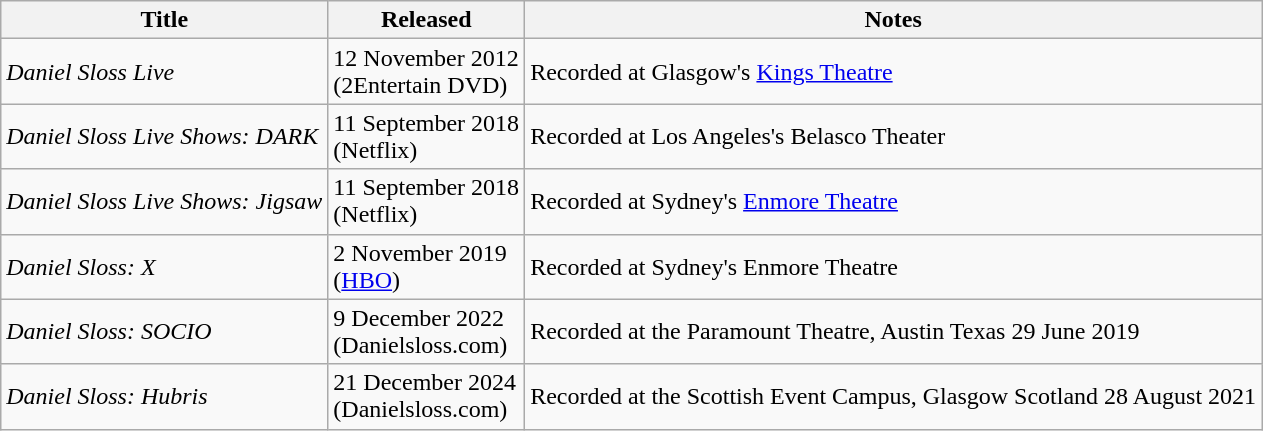<table class="wikitable">
<tr>
<th>Title</th>
<th>Released</th>
<th>Notes</th>
</tr>
<tr>
<td><em>Daniel Sloss Live</em></td>
<td>12 November 2012 <br> (2Entertain DVD)</td>
<td>Recorded at Glasgow's <a href='#'>Kings Theatre</a></td>
</tr>
<tr>
<td><em>Daniel Sloss Live Shows: DARK</em></td>
<td>11 September 2018 <br> (Netflix)</td>
<td>Recorded at Los Angeles's Belasco Theater</td>
</tr>
<tr>
<td><em>Daniel Sloss Live Shows: Jigsaw</em></td>
<td>11 September 2018 <br> (Netflix)</td>
<td>Recorded at Sydney's <a href='#'>Enmore Theatre</a></td>
</tr>
<tr>
<td><em>Daniel Sloss: X</em></td>
<td>2 November 2019 <br> (<a href='#'>HBO</a>)</td>
<td>Recorded at Sydney's Enmore Theatre</td>
</tr>
<tr>
<td><em>Daniel Sloss: SOCIO</em></td>
<td>9 December 2022 <br> (Danielsloss.com)</td>
<td>Recorded at the Paramount Theatre, Austin Texas 29 June 2019</td>
</tr>
<tr>
<td><em>Daniel Sloss: Hubris</em></td>
<td>21 December 2024 <br> (Danielsloss.com)</td>
<td>Recorded at the Scottish Event Campus, Glasgow Scotland 28 August 2021</td>
</tr>
</table>
